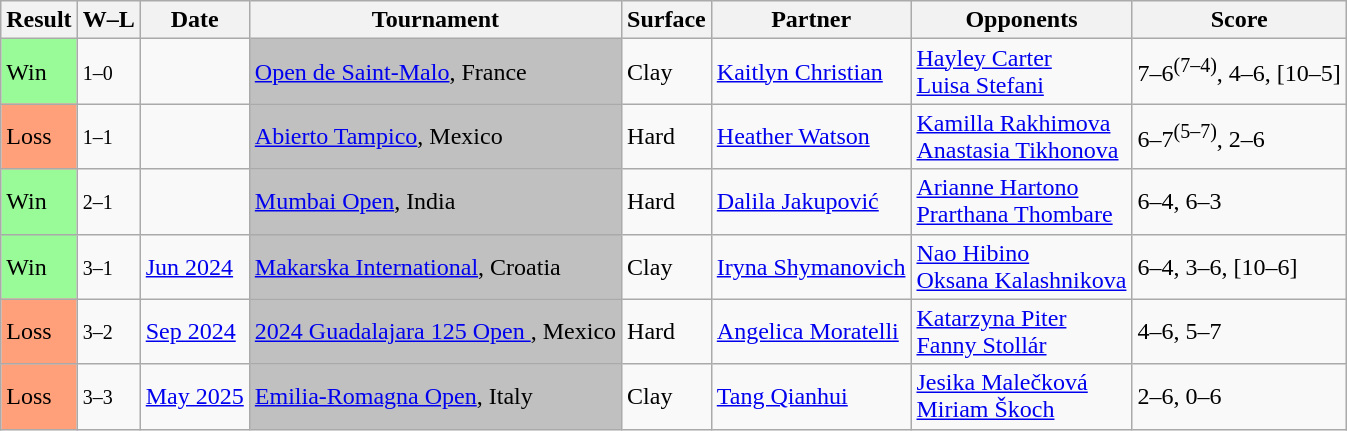<table class="sortable wikitable">
<tr>
<th>Result</th>
<th class="unsortable">W–L</th>
<th>Date</th>
<th>Tournament</th>
<th>Surface</th>
<th>Partner</th>
<th>Opponents</th>
<th class="unsortable">Score</th>
</tr>
<tr>
<td style="background:#98fb98;">Win</td>
<td><small>1–0</small></td>
<td><a href='#'></a></td>
<td bgcolor=silver><a href='#'>Open de Saint-Malo</a>, France</td>
<td>Clay</td>
<td> <a href='#'>Kaitlyn Christian</a></td>
<td> <a href='#'>Hayley Carter</a> <br>  <a href='#'>Luisa Stefani</a></td>
<td>7–6<sup>(7–4)</sup>, 4–6, [10–5]</td>
</tr>
<tr>
<td style="background:#ffa07a;">Loss</td>
<td><small>1–1</small></td>
<td><a href='#'></a></td>
<td bgcolor=silver><a href='#'>Abierto Tampico</a>, Mexico</td>
<td>Hard</td>
<td> <a href='#'>Heather Watson</a></td>
<td> <a href='#'>Kamilla Rakhimova</a> <br>  <a href='#'>Anastasia Tikhonova</a></td>
<td>6–7<sup>(5–7)</sup>, 2–6</td>
</tr>
<tr>
<td style="background:#98fb98;">Win</td>
<td><small>2–1</small></td>
<td><a href='#'></a></td>
<td bgcolor=silver><a href='#'>Mumbai Open</a>, India</td>
<td>Hard</td>
<td> <a href='#'>Dalila Jakupović</a></td>
<td> <a href='#'>Arianne Hartono</a> <br>  <a href='#'>Prarthana Thombare</a></td>
<td>6–4, 6–3</td>
</tr>
<tr>
<td style=background:#98fb98;>Win</td>
<td><small>3–1</small></td>
<td><a href='#'>Jun 2024</a></td>
<td bgcolor=silver><a href='#'>Makarska International</a>, Croatia</td>
<td>Clay</td>
<td> <a href='#'>Iryna Shymanovich</a></td>
<td> <a href='#'>Nao Hibino</a> <br>  <a href='#'>Oksana Kalashnikova</a></td>
<td>6–4, 3–6, [10–6]</td>
</tr>
<tr>
<td style="background:#ffa07a;">Loss</td>
<td><small>3–2</small></td>
<td><a href='#'>Sep 2024</a></td>
<td style=background:silver><a href='#'>2024 Guadalajara 125 Open </a>, Mexico</td>
<td>Hard</td>
<td> <a href='#'>Angelica Moratelli</a></td>
<td> <a href='#'>Katarzyna Piter</a> <br>  <a href='#'>Fanny Stollár</a></td>
<td>4–6, 5–7</td>
</tr>
<tr>
<td style="background:#ffa07a;">Loss</td>
<td><small>3–3</small></td>
<td><a href='#'>May 2025</a></td>
<td style=background:silver><a href='#'>Emilia-Romagna Open</a>, Italy</td>
<td>Clay</td>
<td> <a href='#'>Tang Qianhui</a></td>
<td> <a href='#'>Jesika Malečková</a> <br>  <a href='#'>Miriam Škoch</a></td>
<td>2–6, 0–6</td>
</tr>
</table>
